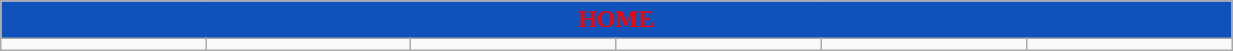<table class="wikitable collapsible collapsed" style="width:65%">
<tr>
<th colspan=10 ! style="color:red; background:#0F52BA">HOME</th>
</tr>
<tr>
<td></td>
<td></td>
<td></td>
<td></td>
<td></td>
<td></td>
</tr>
</table>
